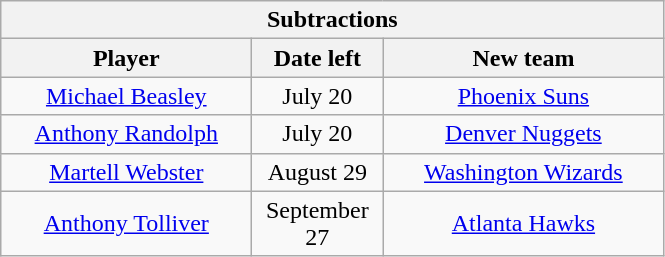<table class="wikitable" style="text-align:center">
<tr>
<th colspan=3>Subtractions</th>
</tr>
<tr>
<th style="width:160px">Player</th>
<th style="width:80px">Date left</th>
<th style="width:180px">New team</th>
</tr>
<tr>
<td><a href='#'>Michael Beasley</a></td>
<td>July 20</td>
<td><a href='#'>Phoenix Suns</a></td>
</tr>
<tr>
<td><a href='#'>Anthony Randolph</a></td>
<td>July 20</td>
<td><a href='#'>Denver Nuggets</a></td>
</tr>
<tr>
<td><a href='#'>Martell Webster</a></td>
<td>August 29</td>
<td><a href='#'>Washington Wizards</a></td>
</tr>
<tr>
<td><a href='#'>Anthony Tolliver</a></td>
<td>September 27</td>
<td><a href='#'>Atlanta Hawks</a></td>
</tr>
</table>
